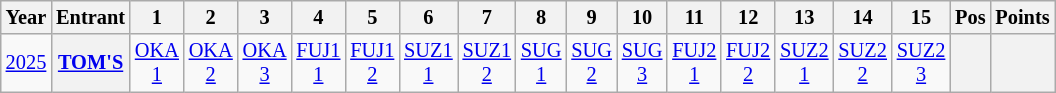<table class="wikitable" style="text-align:center; font-size:85%">
<tr>
<th>Year</th>
<th>Entrant</th>
<th>1</th>
<th>2</th>
<th>3</th>
<th>4</th>
<th>5</th>
<th>6</th>
<th>7</th>
<th>8</th>
<th>9</th>
<th>10</th>
<th>11</th>
<th>12</th>
<th>13</th>
<th>14</th>
<th>15</th>
<th>Pos</th>
<th>Points</th>
</tr>
<tr>
<td><a href='#'>2025</a></td>
<th><a href='#'>TOM'S</a></th>
<td style="background:#;"><a href='#'>OKA<br>1</a><br></td>
<td style="background:#;"><a href='#'>OKA<br>2</a><br></td>
<td style="background:#;"><a href='#'>OKA<br>3</a><br></td>
<td style="background:#;"><a href='#'>FUJ1<br>1</a><br></td>
<td style="background:#;"><a href='#'>FUJ1<br>2</a><br></td>
<td style="background:#;"><a href='#'>SUZ1<br>1</a><br></td>
<td style="background:#;"><a href='#'>SUZ1<br>2</a><br></td>
<td style="background:#;"><a href='#'>SUG<br>1</a><br></td>
<td style="background:#;"><a href='#'>SUG<br>2</a><br></td>
<td style="background:#;"><a href='#'>SUG<br>3</a><br></td>
<td style="background:#;"><a href='#'>FUJ2<br>1</a><br></td>
<td style="background:#;"><a href='#'>FUJ2<br>2</a><br></td>
<td style="background:#;"><a href='#'>SUZ2<br>1</a><br></td>
<td style="background:#;"><a href='#'>SUZ2<br>2</a><br></td>
<td style="background:#;"><a href='#'>SUZ2<br>3</a><br></td>
<th></th>
<th></th>
</tr>
</table>
